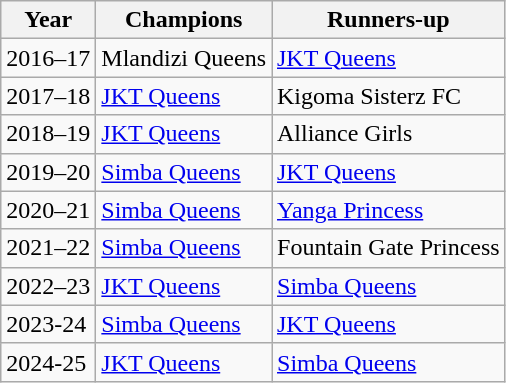<table class="wikitable">
<tr>
<th>Year</th>
<th>Champions</th>
<th>Runners-up</th>
</tr>
<tr>
<td>2016–17</td>
<td>Mlandizi Queens</td>
<td><a href='#'>JKT Queens</a></td>
</tr>
<tr>
<td>2017–18</td>
<td><a href='#'>JKT Queens</a></td>
<td>Kigoma Sisterz FC</td>
</tr>
<tr>
<td>2018–19</td>
<td><a href='#'>JKT Queens</a></td>
<td>Alliance Girls</td>
</tr>
<tr>
<td>2019–20</td>
<td><a href='#'>Simba Queens</a></td>
<td><a href='#'>JKT Queens</a></td>
</tr>
<tr>
<td>2020–21</td>
<td><a href='#'>Simba Queens</a></td>
<td><a href='#'>Yanga Princess</a></td>
</tr>
<tr>
<td>2021–22</td>
<td><a href='#'>Simba Queens</a></td>
<td>Fountain Gate Princess</td>
</tr>
<tr>
<td>2022–23</td>
<td><a href='#'>JKT Queens</a></td>
<td><a href='#'>Simba Queens</a></td>
</tr>
<tr>
<td>2023-24</td>
<td><a href='#'>Simba Queens</a></td>
<td><a href='#'>JKT Queens</a></td>
</tr>
<tr>
<td>2024-25</td>
<td><a href='#'>JKT Queens</a></td>
<td><a href='#'>Simba Queens</a></td>
</tr>
</table>
